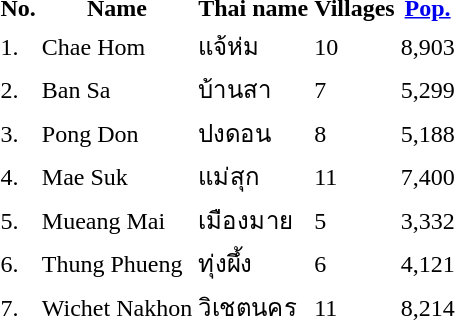<table>
<tr>
<th>No.</th>
<th>Name</th>
<th>Thai name</th>
<th>Villages</th>
<th><a href='#'>Pop.</a></th>
</tr>
<tr>
<td>1.</td>
<td>Chae Hom</td>
<td>แจ้ห่ม</td>
<td>10</td>
<td>8,903</td>
<td></td>
</tr>
<tr>
<td>2.</td>
<td>Ban Sa</td>
<td>บ้านสา</td>
<td>7</td>
<td>5,299</td>
<td></td>
</tr>
<tr>
<td>3.</td>
<td>Pong Don</td>
<td>ปงดอน</td>
<td>8</td>
<td>5,188</td>
<td></td>
</tr>
<tr>
<td>4.</td>
<td>Mae Suk</td>
<td>แม่สุก</td>
<td>11</td>
<td>7,400</td>
<td></td>
</tr>
<tr>
<td>5.</td>
<td>Mueang Mai</td>
<td>เมืองมาย</td>
<td>5</td>
<td>3,332</td>
<td></td>
</tr>
<tr>
<td>6.</td>
<td>Thung Phueng</td>
<td>ทุ่งผึ้ง</td>
<td>6</td>
<td>4,121</td>
<td></td>
</tr>
<tr>
<td>7.</td>
<td>Wichet Nakhon</td>
<td>วิเชตนคร</td>
<td>11</td>
<td>8,214</td>
<td></td>
</tr>
</table>
